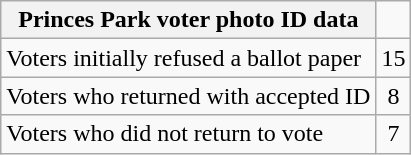<table class="wikitable">
<tr>
<th>Princes Park voter photo ID data</th>
</tr>
<tr>
<td style="text-align:left">Voters initially refused a ballot paper</td>
<td style="text-align:center">15</td>
</tr>
<tr>
<td style="text-align:left">Voters who returned with accepted ID</td>
<td style="text-align:center">8</td>
</tr>
<tr>
<td style="text-align:left">Voters who did not return to vote</td>
<td style="text-align:center">7</td>
</tr>
</table>
